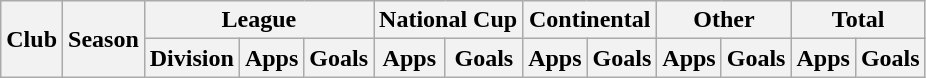<table class="wikitable" style="text-align:center;">
<tr>
<th rowspan="2">Club</th>
<th rowspan="2">Season</th>
<th colspan="3">League</th>
<th colspan="2">National Cup</th>
<th colspan="2">Continental</th>
<th colspan="2">Other</th>
<th colspan="2">Total</th>
</tr>
<tr>
<th>Division</th>
<th>Apps</th>
<th>Goals</th>
<th>Apps</th>
<th>Goals</th>
<th>Apps</th>
<th>Goals</th>
<th>Apps</th>
<th>Goals</th>
<th>Apps</th>
<th>Goals</th>
</tr>
</table>
